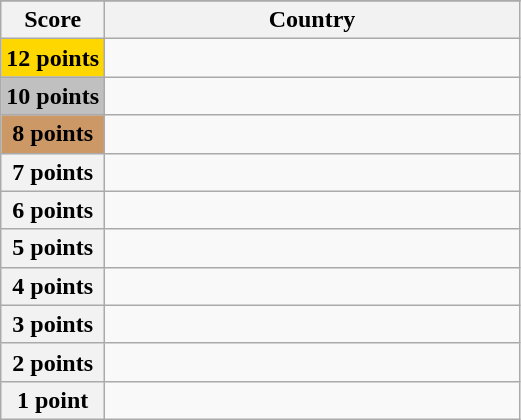<table class="wikitable">
<tr>
</tr>
<tr>
<th scope="col" width="20%">Score</th>
<th scope="col">Country</th>
</tr>
<tr>
<th scope="row" style="background:gold">12 points</th>
<td></td>
</tr>
<tr>
<th scope="row" style="background:silver">10 points</th>
<td></td>
</tr>
<tr>
<th scope="row" style="background:#CC9966">8 points</th>
<td></td>
</tr>
<tr>
<th scope="row">7 points</th>
<td></td>
</tr>
<tr>
<th scope="row">6 points</th>
<td></td>
</tr>
<tr>
<th scope="row">5 points</th>
<td></td>
</tr>
<tr>
<th scope="row">4 points</th>
<td></td>
</tr>
<tr>
<th scope="row">3 points</th>
<td></td>
</tr>
<tr>
<th scope="row">2 points</th>
<td></td>
</tr>
<tr>
<th scope="row">1 point</th>
<td></td>
</tr>
</table>
